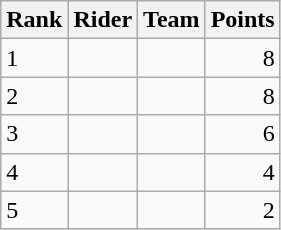<table class="wikitable">
<tr>
<th>Rank</th>
<th>Rider</th>
<th>Team</th>
<th>Points</th>
</tr>
<tr>
<td>1</td>
<td> </td>
<td></td>
<td align="right">8</td>
</tr>
<tr>
<td>2</td>
<td></td>
<td></td>
<td align="right">8</td>
</tr>
<tr>
<td>3</td>
<td></td>
<td></td>
<td align="right">6</td>
</tr>
<tr>
<td>4</td>
<td></td>
<td></td>
<td align="right">4</td>
</tr>
<tr>
<td>5</td>
<td></td>
<td></td>
<td align="right">2</td>
</tr>
</table>
